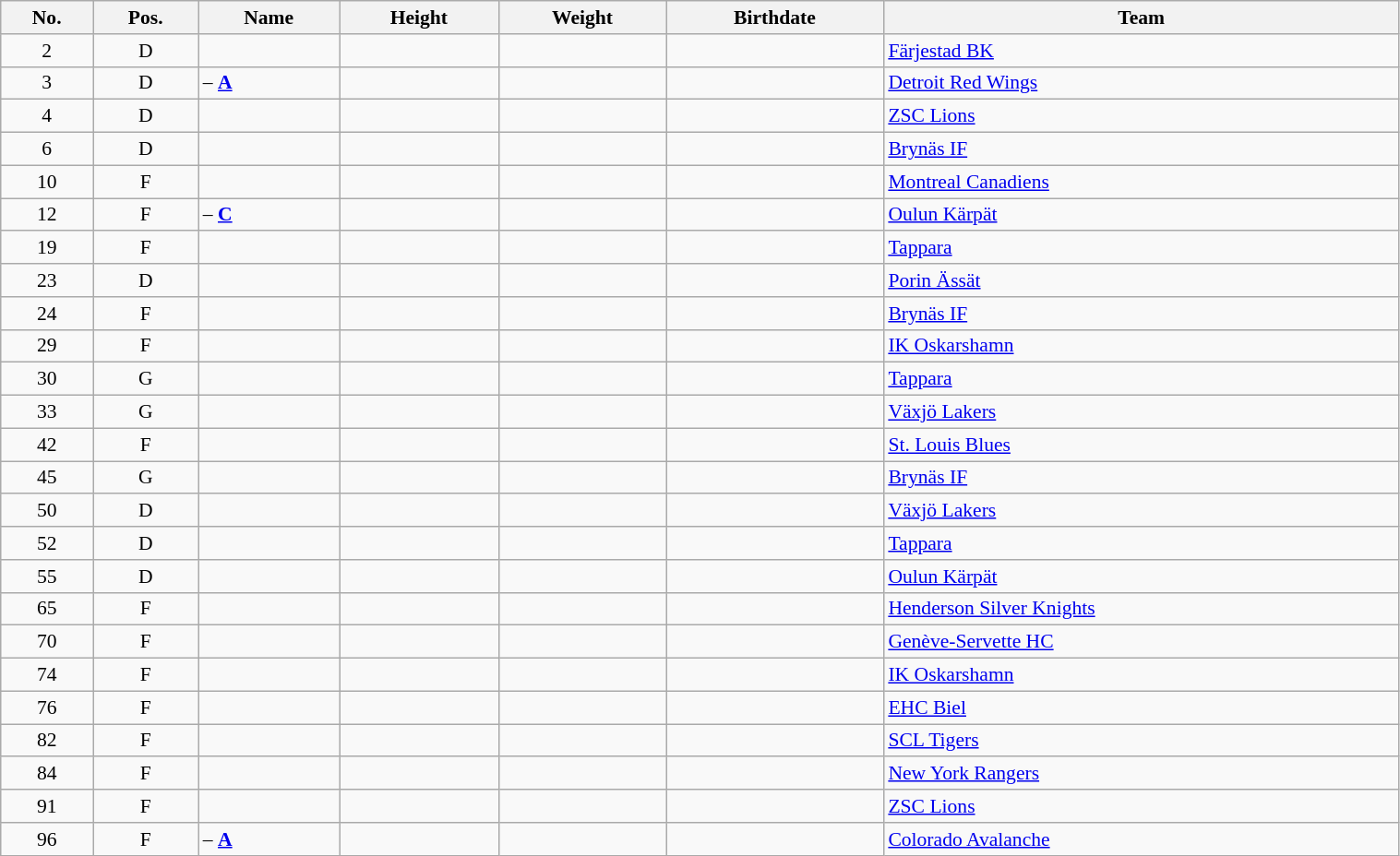<table class="wikitable sortable" width="80%" style="font-size: 90%; text-align: center;">
<tr>
<th>No.</th>
<th>Pos.</th>
<th>Name</th>
<th>Height</th>
<th>Weight</th>
<th>Birthdate</th>
<th>Team</th>
</tr>
<tr>
<td>2</td>
<td>D</td>
<td align=left></td>
<td></td>
<td></td>
<td></td>
<td style="text-align:left;"> <a href='#'>Färjestad BK</a></td>
</tr>
<tr>
<td>3</td>
<td>D</td>
<td align=left> – <strong><a href='#'>A</a></strong></td>
<td></td>
<td></td>
<td></td>
<td align=left> <a href='#'>Detroit Red Wings</a></td>
</tr>
<tr>
<td>4</td>
<td>D</td>
<td align=left></td>
<td></td>
<td></td>
<td></td>
<td align=left> <a href='#'>ZSC Lions</a></td>
</tr>
<tr>
<td>6</td>
<td>D</td>
<td align=left></td>
<td></td>
<td></td>
<td></td>
<td align=left> <a href='#'>Brynäs IF</a></td>
</tr>
<tr>
<td>10</td>
<td>F</td>
<td align=left></td>
<td></td>
<td></td>
<td></td>
<td align=left> <a href='#'>Montreal Canadiens</a></td>
</tr>
<tr>
<td>12</td>
<td>F</td>
<td align=left> – <strong><a href='#'>C</a></strong></td>
<td></td>
<td></td>
<td></td>
<td style="text-align:left;"> <a href='#'>Oulun Kärpät</a></td>
</tr>
<tr>
<td>19</td>
<td>F</td>
<td align=left></td>
<td></td>
<td></td>
<td></td>
<td align=left> <a href='#'>Tappara</a></td>
</tr>
<tr>
<td>23</td>
<td>D</td>
<td align=left></td>
<td></td>
<td></td>
<td></td>
<td align=left> <a href='#'>Porin Ässät</a></td>
</tr>
<tr>
<td>24</td>
<td>F</td>
<td align=left></td>
<td></td>
<td></td>
<td></td>
<td style="text-align:left;"> <a href='#'>Brynäs IF</a></td>
</tr>
<tr>
<td>29</td>
<td>F</td>
<td align=left></td>
<td></td>
<td></td>
<td></td>
<td style="text-align:left;"> <a href='#'>IK Oskarshamn</a></td>
</tr>
<tr>
<td>30</td>
<td>G</td>
<td align=left></td>
<td></td>
<td></td>
<td></td>
<td style="text-align:left;"> <a href='#'>Tappara</a></td>
</tr>
<tr>
<td>33</td>
<td>G</td>
<td align=left></td>
<td></td>
<td></td>
<td></td>
<td style="text-align:left;"> <a href='#'>Växjö Lakers</a></td>
</tr>
<tr>
<td>42</td>
<td>F</td>
<td align=left></td>
<td></td>
<td></td>
<td></td>
<td align=left> <a href='#'>St. Louis Blues</a></td>
</tr>
<tr>
<td>45</td>
<td>G</td>
<td align=left></td>
<td></td>
<td></td>
<td></td>
<td style="text-align:left;"> <a href='#'>Brynäs IF</a></td>
</tr>
<tr>
<td>50</td>
<td>D</td>
<td align=left></td>
<td></td>
<td></td>
<td></td>
<td align=left> <a href='#'>Växjö Lakers</a></td>
</tr>
<tr>
<td>52</td>
<td>D</td>
<td align=left></td>
<td></td>
<td></td>
<td></td>
<td style="text-align:left;"> <a href='#'>Tappara</a></td>
</tr>
<tr>
<td>55</td>
<td>D</td>
<td align=left></td>
<td></td>
<td></td>
<td></td>
<td style="text-align:left;"> <a href='#'>Oulun Kärpät</a></td>
</tr>
<tr>
<td>65</td>
<td>F</td>
<td align=left></td>
<td></td>
<td></td>
<td></td>
<td align=left> <a href='#'>Henderson Silver Knights</a></td>
</tr>
<tr>
<td>70</td>
<td>F</td>
<td align=left></td>
<td></td>
<td></td>
<td></td>
<td align=left> <a href='#'>Genève-Servette HC</a></td>
</tr>
<tr>
<td>74</td>
<td>F</td>
<td align=left></td>
<td></td>
<td></td>
<td></td>
<td style="text-align:left;"> <a href='#'>IK Oskarshamn</a></td>
</tr>
<tr>
<td>76</td>
<td>F</td>
<td align=left></td>
<td></td>
<td></td>
<td></td>
<td style="text-align:left;"> <a href='#'>EHC Biel</a></td>
</tr>
<tr>
<td>82</td>
<td>F</td>
<td align=left></td>
<td></td>
<td></td>
<td></td>
<td style="text-align:left;"> <a href='#'>SCL Tigers</a></td>
</tr>
<tr>
<td>84</td>
<td>F</td>
<td align=left></td>
<td></td>
<td></td>
<td></td>
<td align=left> <a href='#'>New York Rangers</a></td>
</tr>
<tr>
<td>91</td>
<td>F</td>
<td align=left></td>
<td></td>
<td></td>
<td></td>
<td align=left> <a href='#'>ZSC Lions</a></td>
</tr>
<tr>
<td>96</td>
<td>F</td>
<td align=left> – <strong><a href='#'>A</a></strong></td>
<td></td>
<td></td>
<td></td>
<td align=left> <a href='#'>Colorado Avalanche</a></td>
</tr>
</table>
